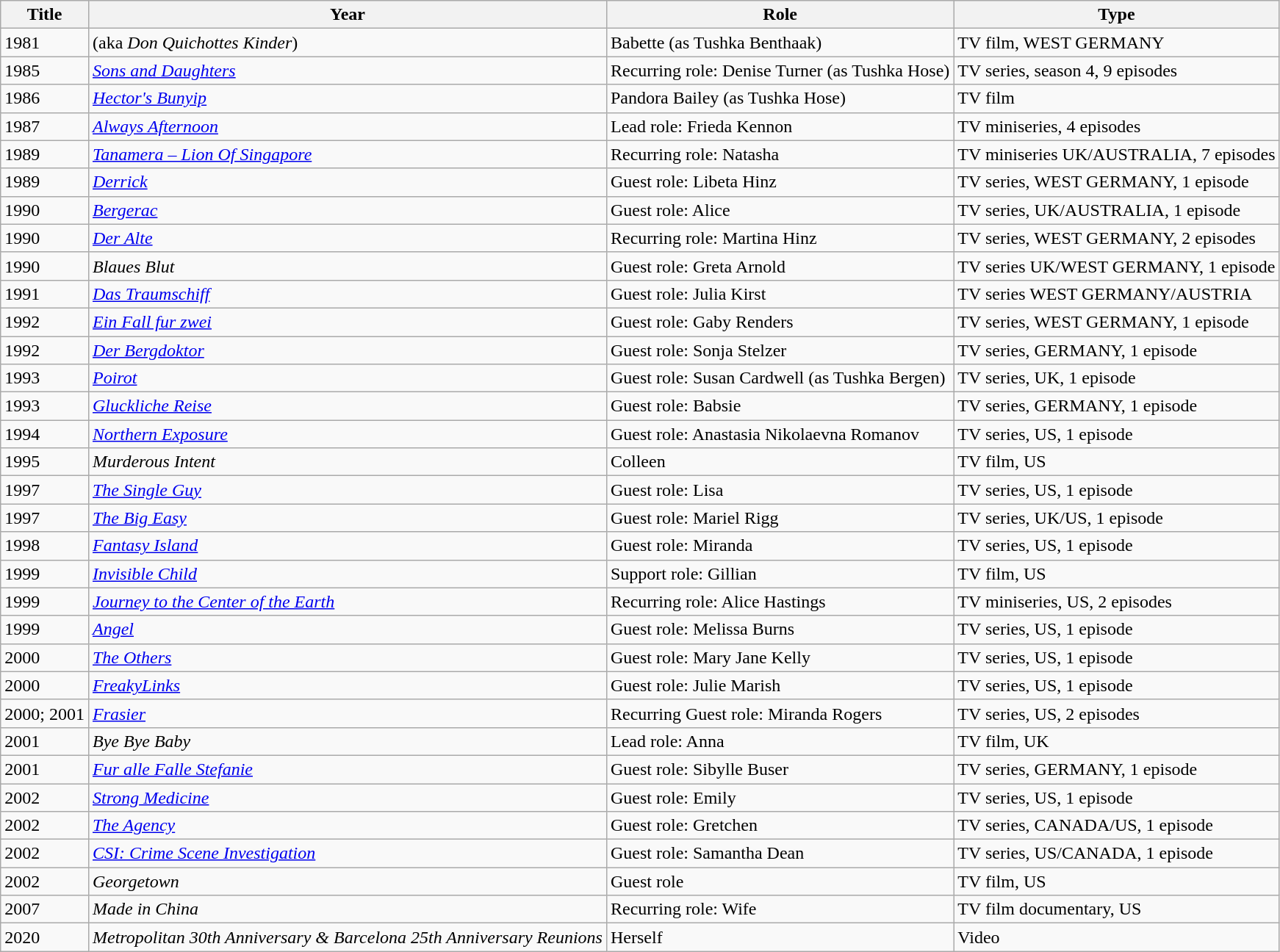<table class="wikitable">
<tr>
<th>Title</th>
<th>Year</th>
<th>Role</th>
<th>Type</th>
</tr>
<tr>
<td>1981</td>
<td><em></em> (aka <em>Don Quichottes Kinder</em>)</td>
<td>Babette (as Tushka Benthaak)</td>
<td>TV film, WEST GERMANY</td>
</tr>
<tr>
<td>1985</td>
<td><em><a href='#'>Sons and Daughters</a></em></td>
<td>Recurring role: Denise Turner (as Tushka Hose)</td>
<td>TV series, season 4, 9 episodes</td>
</tr>
<tr>
<td>1986</td>
<td><em><a href='#'>Hector's Bunyip</a></em></td>
<td>Pandora Bailey (as Tushka Hose)</td>
<td>TV film</td>
</tr>
<tr>
<td>1987</td>
<td><em><a href='#'>Always Afternoon</a></em></td>
<td>Lead role: Frieda Kennon</td>
<td>TV miniseries, 4 episodes</td>
</tr>
<tr>
<td>1989</td>
<td><em><a href='#'>Tanamera – Lion Of Singapore</a></em></td>
<td>Recurring role: Natasha</td>
<td>TV miniseries UK/AUSTRALIA, 7 episodes</td>
</tr>
<tr>
<td>1989</td>
<td><em><a href='#'>Derrick</a></em></td>
<td>Guest role: Libeta Hinz</td>
<td>TV series, WEST GERMANY, 1 episode</td>
</tr>
<tr>
<td>1990</td>
<td><em><a href='#'>Bergerac</a></em></td>
<td>Guest role: Alice</td>
<td>TV series, UK/AUSTRALIA, 1 episode</td>
</tr>
<tr>
<td>1990</td>
<td><em><a href='#'>Der Alte</a></em></td>
<td>Recurring role: Martina Hinz</td>
<td>TV series, WEST GERMANY, 2 episodes</td>
</tr>
<tr>
<td>1990</td>
<td><em>Blaues Blut</em></td>
<td>Guest role: Greta Arnold</td>
<td>TV series UK/WEST GERMANY, 1 episode</td>
</tr>
<tr>
<td>1991</td>
<td><em><a href='#'>Das Traumschiff</a></em></td>
<td>Guest role: Julia Kirst</td>
<td>TV series WEST GERMANY/AUSTRIA</td>
</tr>
<tr>
<td>1992</td>
<td><em><a href='#'>Ein Fall fur zwei</a></em></td>
<td>Guest role: Gaby Renders</td>
<td>TV series, WEST GERMANY, 1 episode</td>
</tr>
<tr>
<td>1992</td>
<td><em><a href='#'>Der Bergdoktor</a></em></td>
<td>Guest role: Sonja Stelzer</td>
<td>TV series, GERMANY, 1 episode</td>
</tr>
<tr>
<td>1993</td>
<td><em><a href='#'>Poirot</a></em></td>
<td>Guest role: Susan Cardwell (as Tushka Bergen)</td>
<td>TV series, UK, 1 episode</td>
</tr>
<tr>
<td>1993</td>
<td><em><a href='#'>Gluckliche Reise</a></em></td>
<td>Guest role: Babsie</td>
<td>TV series, GERMANY, 1 episode</td>
</tr>
<tr>
<td>1994</td>
<td><em><a href='#'>Northern Exposure</a></em></td>
<td>Guest role: Anastasia Nikolaevna Romanov</td>
<td>TV series, US, 1 episode</td>
</tr>
<tr>
<td>1995</td>
<td><em>Murderous Intent</em></td>
<td>Colleen</td>
<td>TV film, US</td>
</tr>
<tr>
<td>1997</td>
<td><em><a href='#'>The Single Guy</a></em></td>
<td>Guest role: Lisa</td>
<td>TV series, US, 1 episode</td>
</tr>
<tr>
<td>1997</td>
<td><em><a href='#'>The Big Easy</a></em></td>
<td>Guest role: Mariel Rigg</td>
<td>TV series, UK/US, 1 episode</td>
</tr>
<tr>
<td>1998</td>
<td><em><a href='#'>Fantasy Island</a></em></td>
<td>Guest role: Miranda</td>
<td>TV series, US, 1 episode</td>
</tr>
<tr>
<td>1999</td>
<td><em><a href='#'>Invisible Child</a></em></td>
<td>Support role: Gillian</td>
<td>TV film, US</td>
</tr>
<tr>
<td>1999</td>
<td><em><a href='#'>Journey to the Center of the Earth</a></em></td>
<td>Recurring role: Alice Hastings</td>
<td>TV miniseries, US, 2 episodes</td>
</tr>
<tr>
<td>1999</td>
<td><em><a href='#'>Angel</a></em></td>
<td>Guest role: Melissa Burns</td>
<td>TV series, US, 1 episode</td>
</tr>
<tr>
<td>2000</td>
<td><em><a href='#'>The Others</a></em></td>
<td>Guest role: Mary Jane Kelly</td>
<td>TV series, US, 1 episode</td>
</tr>
<tr>
<td>2000</td>
<td><em><a href='#'>FreakyLinks</a></em></td>
<td>Guest role: Julie Marish</td>
<td>TV series, US, 1 episode</td>
</tr>
<tr>
<td>2000; 2001</td>
<td><em><a href='#'>Frasier</a></em></td>
<td>Recurring Guest role: Miranda Rogers</td>
<td>TV series, US, 2 episodes</td>
</tr>
<tr>
<td>2001</td>
<td><em>Bye Bye Baby</em></td>
<td>Lead role: Anna</td>
<td>TV film, UK</td>
</tr>
<tr>
<td>2001</td>
<td><em><a href='#'>Fur alle Falle Stefanie</a></em></td>
<td>Guest role: Sibylle Buser</td>
<td>TV series, GERMANY, 1 episode</td>
</tr>
<tr>
<td>2002</td>
<td><em><a href='#'>Strong Medicine</a></em></td>
<td>Guest role: Emily</td>
<td>TV series, US, 1 episode</td>
</tr>
<tr>
<td>2002</td>
<td><em><a href='#'>The Agency</a></em></td>
<td>Guest role: Gretchen</td>
<td>TV series, CANADA/US, 1 episode</td>
</tr>
<tr>
<td>2002</td>
<td><em><a href='#'>CSI: Crime Scene Investigation</a></em></td>
<td>Guest role: Samantha Dean</td>
<td>TV series, US/CANADA, 1 episode</td>
</tr>
<tr>
<td>2002</td>
<td><em>Georgetown</em></td>
<td>Guest role</td>
<td>TV film, US</td>
</tr>
<tr>
<td>2007</td>
<td><em>Made in China</em></td>
<td>Recurring role: Wife</td>
<td>TV film documentary, US</td>
</tr>
<tr>
<td>2020</td>
<td><em>Metropolitan 30th Anniversary & Barcelona 25th Anniversary Reunions</em></td>
<td>Herself</td>
<td>Video</td>
</tr>
</table>
